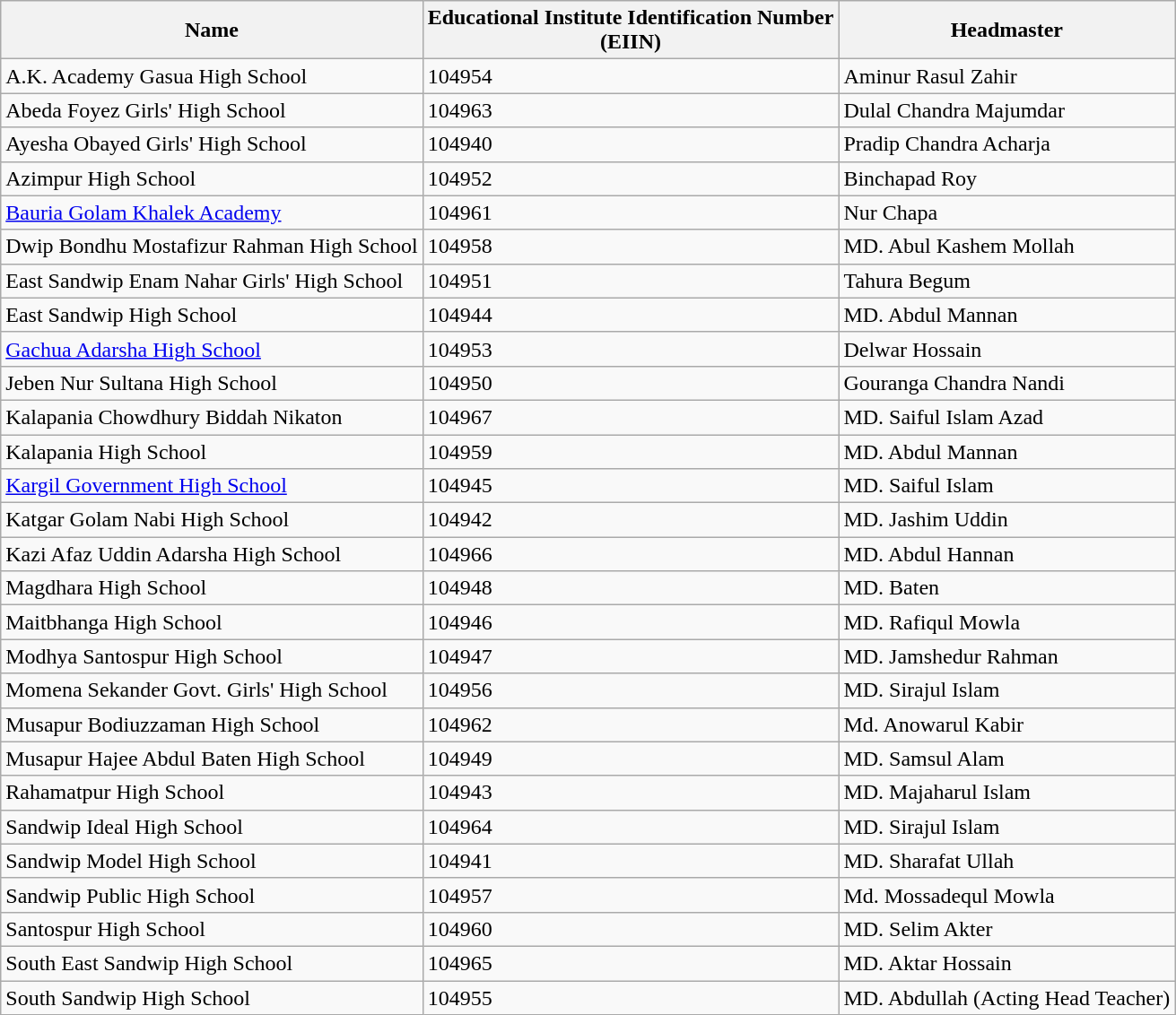<table class="wikitable sortable">
<tr>
<th>Name</th>
<th>Educational Institute Identification Number<br>(EIIN)</th>
<th>Headmaster</th>
</tr>
<tr>
<td>A.K. Academy Gasua High School</td>
<td>104954</td>
<td>Aminur Rasul Zahir</td>
</tr>
<tr>
<td>Abeda Foyez Girls' High School</td>
<td>104963</td>
<td>Dulal Chandra Majumdar</td>
</tr>
<tr>
<td>Ayesha Obayed Girls' High School</td>
<td>104940</td>
<td>Pradip Chandra Acharja</td>
</tr>
<tr>
<td>Azimpur High School</td>
<td>104952</td>
<td>Binchapad Roy</td>
</tr>
<tr>
<td><a href='#'>Bauria Golam Khalek Academy</a></td>
<td>104961</td>
<td>Nur Chapa</td>
</tr>
<tr>
<td>Dwip Bondhu Mostafizur Rahman High School</td>
<td>104958</td>
<td>MD. Abul Kashem Mollah</td>
</tr>
<tr>
<td>East Sandwip Enam Nahar Girls' High School</td>
<td>104951</td>
<td>Tahura Begum</td>
</tr>
<tr>
<td>East Sandwip High School</td>
<td>104944</td>
<td>MD. Abdul Mannan</td>
</tr>
<tr>
<td><a href='#'>Gachua Adarsha High School</a></td>
<td>104953</td>
<td>Delwar Hossain</td>
</tr>
<tr>
<td>Jeben Nur Sultana High School</td>
<td>104950</td>
<td>Gouranga Chandra Nandi</td>
</tr>
<tr>
<td>Kalapania Chowdhury Biddah Nikaton</td>
<td>104967</td>
<td>MD. Saiful Islam Azad</td>
</tr>
<tr>
<td>Kalapania High School</td>
<td>104959</td>
<td>MD. Abdul Mannan</td>
</tr>
<tr>
<td><a href='#'>Kargil Government High School</a></td>
<td>104945</td>
<td>MD. Saiful Islam</td>
</tr>
<tr>
<td>Katgar Golam Nabi High School</td>
<td>104942</td>
<td>MD. Jashim Uddin</td>
</tr>
<tr>
<td>Kazi Afaz Uddin Adarsha High School</td>
<td>104966</td>
<td>MD. Abdul Hannan</td>
</tr>
<tr>
<td>Magdhara High School</td>
<td>104948</td>
<td>MD. Baten</td>
</tr>
<tr>
<td>Maitbhanga High School</td>
<td>104946</td>
<td>MD. Rafiqul Mowla</td>
</tr>
<tr>
<td>Modhya Santospur High School</td>
<td>104947</td>
<td>MD. Jamshedur Rahman</td>
</tr>
<tr>
<td>Momena Sekander Govt. Girls' High School</td>
<td>104956</td>
<td>MD. Sirajul Islam</td>
</tr>
<tr>
<td>Musapur Bodiuzzaman High School</td>
<td>104962</td>
<td>Md. Anowarul Kabir</td>
</tr>
<tr>
<td>Musapur Hajee Abdul Baten High School</td>
<td>104949</td>
<td>MD. Samsul Alam</td>
</tr>
<tr>
<td>Rahamatpur High School</td>
<td>104943</td>
<td>MD. Majaharul Islam</td>
</tr>
<tr>
<td>Sandwip Ideal High School</td>
<td>104964</td>
<td>MD. Sirajul Islam</td>
</tr>
<tr>
<td>Sandwip Model High School</td>
<td>104941</td>
<td>MD. Sharafat Ullah</td>
</tr>
<tr>
<td>Sandwip Public High School</td>
<td>104957</td>
<td>Md. Mossadequl Mowla</td>
</tr>
<tr>
<td>Santospur High School</td>
<td>104960</td>
<td>MD. Selim Akter</td>
</tr>
<tr>
<td>South East Sandwip High School</td>
<td>104965</td>
<td>MD. Aktar Hossain</td>
</tr>
<tr>
<td>South Sandwip High School</td>
<td>104955</td>
<td>MD. Abdullah (Acting Head Teacher)</td>
</tr>
</table>
